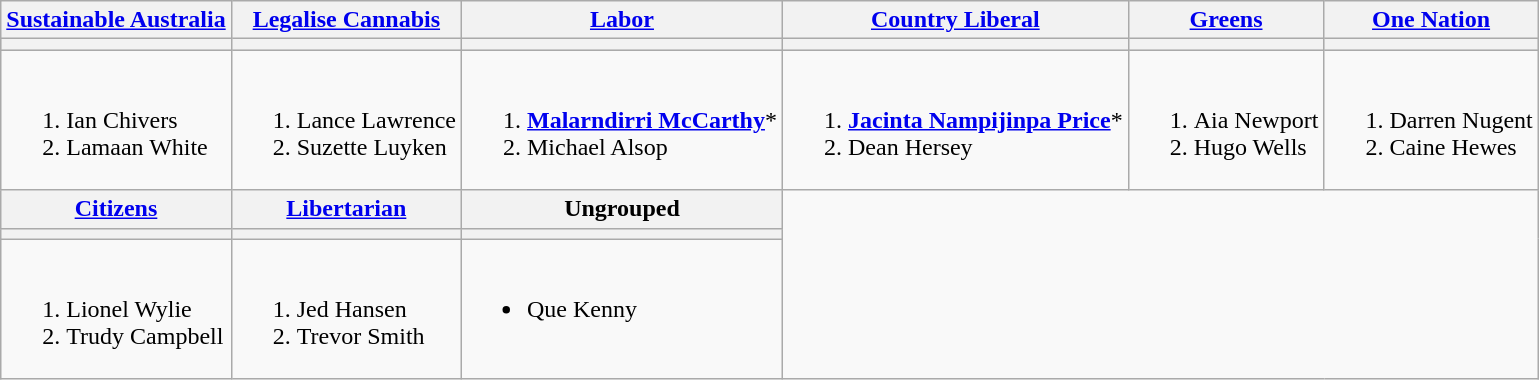<table class=wikitable>
<tr>
<th><a href='#'>Sustainable Australia</a></th>
<th><a href='#'>Legalise Cannabis</a></th>
<th><a href='#'>Labor</a></th>
<th><a href='#'>Country Liberal</a></th>
<th><a href='#'>Greens</a></th>
<th><a href='#'>One Nation</a></th>
</tr>
<tr style=background:#ccc>
<th></th>
<th></th>
<th></th>
<th></th>
<th></th>
<th></th>
</tr>
<tr>
<td valign=top><br><ol>
<li> Ian Chivers
<li> Lamaan White
</ol></td>
<td valign=top><br><ol>
<li> Lance Lawrence
<li> Suzette Luyken
</ol></td>
<td><br><ol>
<li> <strong><a href='#'>Malarndirri McCarthy</a></strong>*
<li> Michael Alsop
</ol></td>
<td><br><ol>
<li>  <strong><a href='#'>Jacinta Nampijinpa Price</a></strong>*
<li> Dean Hersey
</ol></td>
<td valign=top><br><ol>
<li> Aia Newport
<li> Hugo Wells
</ol></td>
<td valign=top><br><ol>
<li> Darren Nugent
<li> Caine Hewes
</ol></td>
</tr>
<tr>
<th><a href='#'>Citizens</a></th>
<th><a href='#'>Libertarian</a></th>
<th>Ungrouped</th>
</tr>
<tr>
<th></th>
<th></th>
<th></th>
</tr>
<tr>
<td valign=top><br><ol>
<li> Lionel Wylie
<li> Trudy Campbell
</ol></td>
<td valign=top><br><ol>
<li> Jed Hansen
<li> Trevor Smith
</ol></td>
<td valign=top><br><ul>
<li> Que Kenny
</ul></td>
</tr>
</table>
